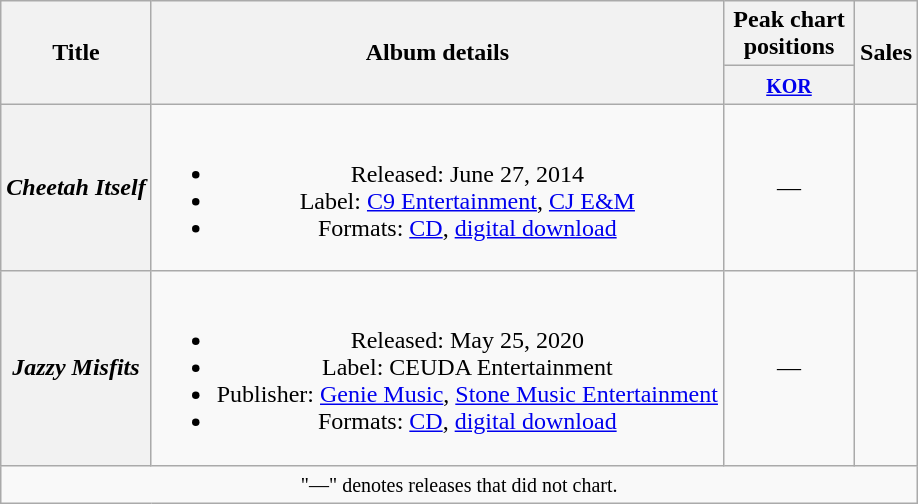<table class="wikitable plainrowheaders" style="text-align:center;">
<tr>
<th scope="col" rowspan="2">Title</th>
<th scope="col" rowspan="2">Album details</th>
<th scope="col" colspan="1" style="width:5em;">Peak chart positions</th>
<th scope="col" rowspan="2">Sales</th>
</tr>
<tr>
<th><small><a href='#'>KOR</a></small><br></th>
</tr>
<tr>
<th scope="row"><em>Cheetah Itself</em></th>
<td><br><ul><li>Released: June 27, 2014</li><li>Label: <a href='#'>C9 Entertainment</a>, <a href='#'>CJ E&M</a></li><li>Formats: <a href='#'>CD</a>, <a href='#'>digital download</a></li></ul></td>
<td>—</td>
<td></td>
</tr>
<tr>
<th scope="row"><em>Jazzy Misfits</em></th>
<td><br><ul><li>Released: May 25, 2020</li><li>Label: CEUDA Entertainment</li><li>Publisher: <a href='#'>Genie Music</a>, <a href='#'>Stone Music Entertainment</a></li><li>Formats: <a href='#'>CD</a>, <a href='#'>digital download</a></li></ul></td>
<td>—</td>
<td></td>
</tr>
<tr>
<td colspan="4" align="center"><small>"—" denotes releases that did not chart.</small></td>
</tr>
</table>
